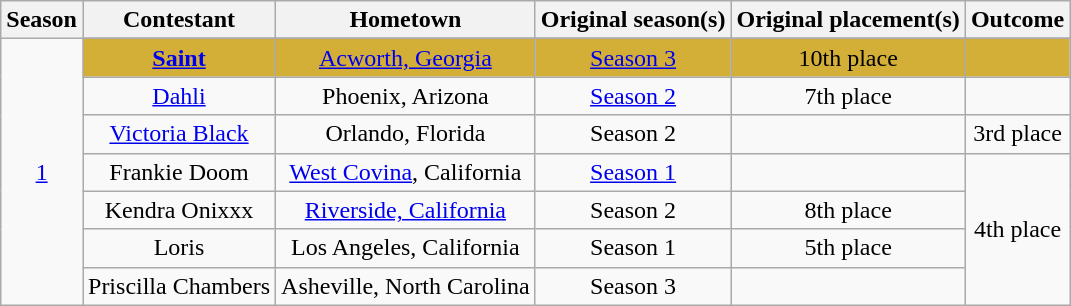<table class="wikitable sortable" style="text-align:center">
<tr>
<th>Season</th>
<th>Contestant</th>
<th>Hometown</th>
<th>Original season(s)</th>
<th>Original placement(s)</th>
<th>Outcome</th>
</tr>
<tr>
<td rowspan="8"><a href='#'>1</a></td>
</tr>
<tr bgcolor="D4AF37">
<td><a href='#'><strong>Saint</strong></a></td>
<td><a href='#'>Acworth, Georgia</a></td>
<td><a href='#'>Season 3</a></td>
<td>10th place</td>
<td></td>
</tr>
<tr>
<td><a href='#'>Dahli</a></td>
<td>Phoenix, Arizona</td>
<td><a href='#'>Season 2</a></td>
<td>7th place</td>
<td></td>
</tr>
<tr>
<td><a href='#'>Victoria Black</a></td>
<td>Orlando, Florida</td>
<td>Season 2</td>
<td></td>
<td>3rd place</td>
</tr>
<tr>
<td>Frankie Doom</td>
<td><a href='#'>West Covina</a>, California</td>
<td><a href='#'>Season 1</a></td>
<td></td>
<td rowspan="4">4th place</td>
</tr>
<tr>
<td>Kendra Onixxx</td>
<td><a href='#'>Riverside, California</a></td>
<td>Season 2</td>
<td>8th place</td>
</tr>
<tr>
<td>Loris</td>
<td>Los Angeles, California</td>
<td>Season 1</td>
<td>5th place</td>
</tr>
<tr>
<td>Priscilla Chambers</td>
<td>Asheville, North Carolina</td>
<td>Season 3</td>
<td></td>
</tr>
</table>
